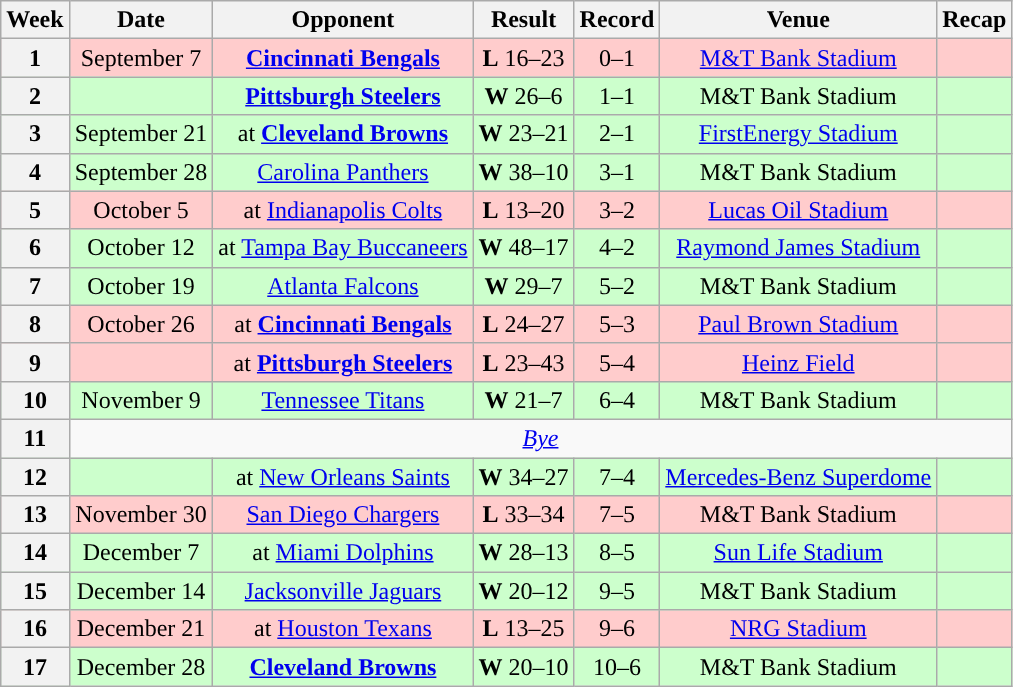<table class="wikitable" style="text-align:center">
<tr>
<th>Week</th>
<th>Date</th>
<th>Opponent</th>
<th>Result</th>
<th>Record</th>
<th>Venue</th>
<th>Recap</th>
</tr>
<tr style="background:#fcc">
<th>1</th>
<td>September 7</td>
<td><strong><a href='#'>Cincinnati Bengals</a></strong></td>
<td><strong>L</strong> 16–23</td>
<td>0–1</td>
<td><a href='#'>M&T Bank Stadium</a></td>
<td></td>
</tr>
<tr style="background:#cfc">
<th>2</th>
<td></td>
<td><strong><a href='#'>Pittsburgh Steelers</a></strong></td>
<td><strong>W</strong> 26–6</td>
<td>1–1</td>
<td>M&T Bank Stadium</td>
<td></td>
</tr>
<tr style="background:#cfc">
<th>3</th>
<td>September 21</td>
<td>at <strong><a href='#'>Cleveland Browns</a></strong></td>
<td><strong>W</strong> 23–21</td>
<td>2–1</td>
<td><a href='#'>FirstEnergy Stadium</a></td>
<td></td>
</tr>
<tr style="background:#cfc">
<th>4</th>
<td>September 28</td>
<td><a href='#'>Carolina Panthers</a></td>
<td><strong>W</strong> 38–10</td>
<td>3–1</td>
<td>M&T Bank Stadium</td>
<td></td>
</tr>
<tr style="background:#fcc">
<th>5</th>
<td>October 5</td>
<td>at <a href='#'>Indianapolis Colts</a></td>
<td><strong>L</strong> 13–20</td>
<td>3–2</td>
<td><a href='#'>Lucas Oil Stadium</a></td>
<td></td>
</tr>
<tr style="background:#cfc">
<th>6</th>
<td>October 12</td>
<td>at <a href='#'>Tampa Bay Buccaneers</a></td>
<td><strong>W</strong> 48–17</td>
<td>4–2</td>
<td><a href='#'>Raymond James Stadium</a></td>
<td></td>
</tr>
<tr style="background:#cfc">
<th>7</th>
<td>October 19</td>
<td><a href='#'>Atlanta Falcons</a></td>
<td><strong>W</strong> 29–7</td>
<td>5–2</td>
<td>M&T Bank Stadium</td>
<td></td>
</tr>
<tr style="background:#fcc">
<th>8</th>
<td>October 26</td>
<td>at <strong><a href='#'>Cincinnati Bengals</a></strong></td>
<td><strong>L</strong> 24–27</td>
<td>5–3</td>
<td><a href='#'>Paul Brown Stadium</a></td>
<td></td>
</tr>
<tr style="background:#fcc">
<th>9</th>
<td></td>
<td>at <strong><a href='#'>Pittsburgh Steelers</a></strong></td>
<td><strong>L</strong> 23–43</td>
<td>5–4</td>
<td><a href='#'>Heinz Field</a></td>
<td></td>
</tr>
<tr style="background:#cfc">
<th>10</th>
<td>November 9</td>
<td><a href='#'>Tennessee Titans</a></td>
<td><strong>W</strong> 21–7</td>
<td>6–4</td>
<td>M&T Bank Stadium</td>
<td></td>
</tr>
<tr>
<th>11</th>
<td colspan="7"><em><a href='#'>Bye</a></em></td>
</tr>
<tr style="background:#cfc">
<th>12</th>
<td></td>
<td>at <a href='#'>New Orleans Saints</a></td>
<td><strong>W</strong> 34–27</td>
<td>7–4</td>
<td><a href='#'>Mercedes-Benz Superdome</a></td>
<td></td>
</tr>
<tr style="background:#fcc">
<th>13</th>
<td>November 30</td>
<td><a href='#'>San Diego Chargers</a></td>
<td><strong>L</strong> 33–34</td>
<td>7–5</td>
<td>M&T Bank Stadium</td>
<td></td>
</tr>
<tr style="background:#cfc">
<th>14</th>
<td>December 7</td>
<td>at <a href='#'>Miami Dolphins</a></td>
<td><strong>W</strong> 28–13</td>
<td>8–5</td>
<td><a href='#'>Sun Life Stadium</a></td>
<td></td>
</tr>
<tr style="background:#cfc">
<th>15</th>
<td>December 14</td>
<td><a href='#'>Jacksonville Jaguars</a></td>
<td><strong>W</strong> 20–12</td>
<td>9–5</td>
<td>M&T Bank Stadium</td>
<td></td>
</tr>
<tr style="background:#fcc">
<th>16</th>
<td>December 21</td>
<td>at <a href='#'>Houston Texans</a></td>
<td><strong>L</strong> 13–25</td>
<td>9–6</td>
<td><a href='#'>NRG Stadium</a></td>
<td></td>
</tr>
<tr style="background:#cfc">
<th>17</th>
<td>December 28</td>
<td><strong><a href='#'>Cleveland Browns</a></strong></td>
<td><strong>W</strong> 20–10</td>
<td>10–6</td>
<td>M&T Bank Stadium</td>
<td></td>
</tr>
</table>
